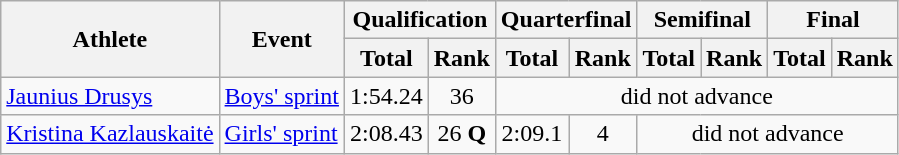<table class="wikitable">
<tr>
<th rowspan="2">Athlete</th>
<th rowspan="2">Event</th>
<th colspan="2">Qualification</th>
<th colspan="2">Quarterfinal</th>
<th colspan="2">Semifinal</th>
<th colspan="2">Final</th>
</tr>
<tr>
<th>Total</th>
<th>Rank</th>
<th>Total</th>
<th>Rank</th>
<th>Total</th>
<th>Rank</th>
<th>Total</th>
<th>Rank</th>
</tr>
<tr>
<td><a href='#'>Jaunius Drusys</a></td>
<td><a href='#'>Boys' sprint</a></td>
<td align="center">1:54.24</td>
<td align="center">36</td>
<td align="center" colspan=6>did not advance</td>
</tr>
<tr>
<td><a href='#'>Kristina Kazlauskaitė</a></td>
<td><a href='#'>Girls' sprint</a></td>
<td align="center">2:08.43</td>
<td align="center">26 <strong>Q</strong></td>
<td align="center">2:09.1</td>
<td align="center">4</td>
<td align="center" colspan=4>did not advance</td>
</tr>
</table>
